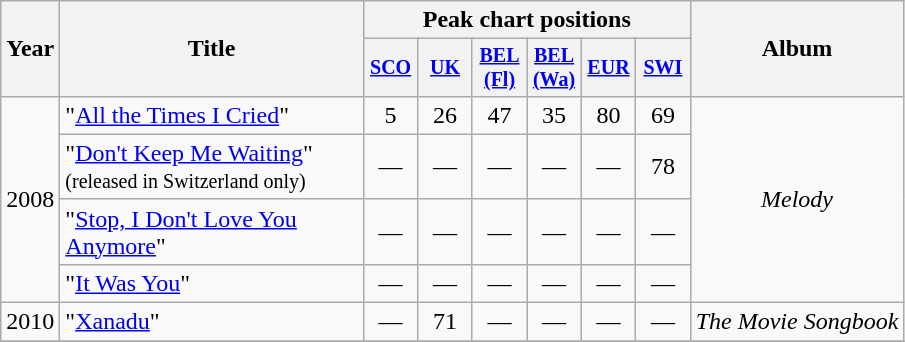<table class="wikitable" style="text-align:center;">
<tr>
<th rowspan="2">Year</th>
<th rowspan="2" width="195">Title</th>
<th colspan="6">Peak chart positions</th>
<th rowspan="2">Album</th>
</tr>
<tr style="font-size:smaller; line-height:1.2">
<th width="30"><a href='#'>SCO</a><br></th>
<th width="30"><a href='#'>UK</a><br></th>
<th width="30"><a href='#'>BEL (Fl)</a><br></th>
<th width="30"><a href='#'>BEL (Wa)</a><br></th>
<th width="30"><a href='#'>EUR</a><br></th>
<th width="30"><a href='#'>SWI</a><br></th>
</tr>
<tr>
<td rowspan="4">2008</td>
<td align="left">"<a href='#'>All the Times I Cried</a>"</td>
<td>5</td>
<td>26</td>
<td>47</td>
<td>35</td>
<td>80</td>
<td>69</td>
<td align="centre" rowspan="4"><em>Melody</em></td>
</tr>
<tr>
<td align="left">"<a href='#'>Don't Keep Me Waiting</a>" <br><small>(released in Switzerland only)</small></td>
<td>—</td>
<td>—</td>
<td>—</td>
<td>—</td>
<td>—</td>
<td>78</td>
</tr>
<tr>
<td align="left">"<a href='#'>Stop, I Don't Love You Anymore</a>"</td>
<td>—</td>
<td>—</td>
<td>—</td>
<td>—</td>
<td>—</td>
<td>—</td>
</tr>
<tr>
<td align="left">"<a href='#'>It Was You</a>"</td>
<td>—</td>
<td>—</td>
<td>—</td>
<td>—</td>
<td>—</td>
<td>—</td>
</tr>
<tr>
<td>2010</td>
<td align="left">"<a href='#'>Xanadu</a>"</td>
<td>—</td>
<td>71</td>
<td>—</td>
<td>—</td>
<td>—</td>
<td>—</td>
<td><em>The Movie Songbook</em></td>
</tr>
<tr>
</tr>
</table>
